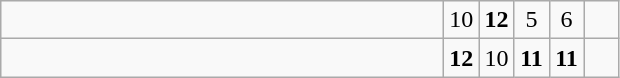<table class="wikitable">
<tr>
<td style="width:18em"></td>
<td align=center style="width:1em">10</td>
<td align=center style="width:1em"><strong>12</strong></td>
<td align=center style="width:1em">5</td>
<td align=center style="width:1em">6</td>
<td align=center style="width:1em"></td>
</tr>
<tr>
<td style="width:18em"></td>
<td align=center style="width:1em"><strong>12</strong></td>
<td align=center style="width:1em">10</td>
<td align=center style="width:1em"><strong>11</strong></td>
<td align=center style="width:1em"><strong>11</strong></td>
<td align=center style="width:1em"></td>
</tr>
</table>
